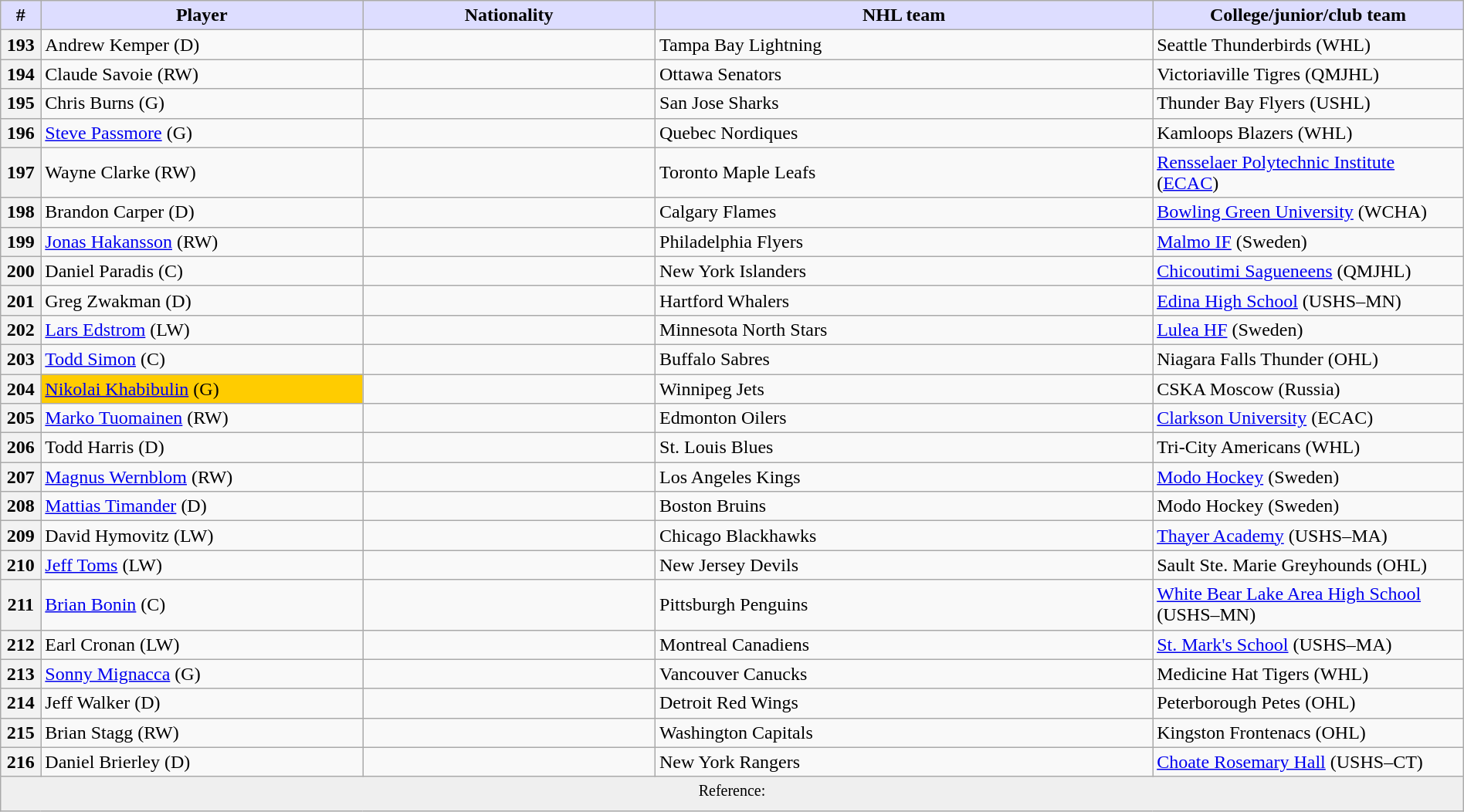<table class="wikitable" style="width: 100%">
<tr>
<th style="background:#ddf; width:2.75%;">#</th>
<th style="background:#ddf; width:22.0%;">Player</th>
<th style="background:#ddf; width:20.0%;">Nationality</th>
<th style="background:#ddf; width:34.0%;">NHL team</th>
<th style="background:#ddf; width:100.0%;">College/junior/club team</th>
</tr>
<tr>
<th>193</th>
<td>Andrew Kemper (D)</td>
<td></td>
<td>Tampa Bay Lightning</td>
<td>Seattle Thunderbirds (WHL)</td>
</tr>
<tr>
<th>194</th>
<td>Claude Savoie (RW)</td>
<td></td>
<td>Ottawa Senators</td>
<td>Victoriaville Tigres (QMJHL)</td>
</tr>
<tr>
<th>195</th>
<td>Chris Burns (G)</td>
<td></td>
<td>San Jose Sharks</td>
<td>Thunder Bay Flyers (USHL)</td>
</tr>
<tr>
<th>196</th>
<td><a href='#'>Steve Passmore</a> (G)</td>
<td></td>
<td>Quebec Nordiques</td>
<td>Kamloops Blazers (WHL)</td>
</tr>
<tr>
<th>197</th>
<td>Wayne Clarke (RW)</td>
<td></td>
<td>Toronto Maple Leafs</td>
<td><a href='#'>Rensselaer Polytechnic Institute</a> (<a href='#'>ECAC</a>)</td>
</tr>
<tr>
<th>198</th>
<td>Brandon Carper (D)</td>
<td></td>
<td>Calgary Flames</td>
<td><a href='#'>Bowling Green University</a> (WCHA)</td>
</tr>
<tr>
<th>199</th>
<td><a href='#'>Jonas Hakansson</a> (RW)</td>
<td></td>
<td>Philadelphia Flyers</td>
<td><a href='#'>Malmo IF</a> (Sweden)</td>
</tr>
<tr>
<th>200</th>
<td>Daniel Paradis (C)</td>
<td></td>
<td>New York Islanders</td>
<td><a href='#'>Chicoutimi Sagueneens</a> (QMJHL)</td>
</tr>
<tr>
<th>201</th>
<td>Greg Zwakman (D)</td>
<td></td>
<td>Hartford Whalers</td>
<td><a href='#'>Edina High School</a> (USHS–MN)</td>
</tr>
<tr>
<th>202</th>
<td><a href='#'>Lars Edstrom</a> (LW)</td>
<td></td>
<td>Minnesota North Stars</td>
<td><a href='#'>Lulea HF</a> (Sweden)</td>
</tr>
<tr>
<th>203</th>
<td><a href='#'>Todd Simon</a> (C)</td>
<td></td>
<td>Buffalo Sabres</td>
<td>Niagara Falls Thunder (OHL)</td>
</tr>
<tr>
<th>204</th>
<td bgcolor="#FFCC00"><a href='#'>Nikolai Khabibulin</a> (G)</td>
<td></td>
<td>Winnipeg Jets</td>
<td>CSKA Moscow (Russia)</td>
</tr>
<tr>
<th>205</th>
<td><a href='#'>Marko Tuomainen</a> (RW)</td>
<td></td>
<td>Edmonton Oilers</td>
<td><a href='#'>Clarkson University</a> (ECAC)</td>
</tr>
<tr>
<th>206</th>
<td>Todd Harris (D)</td>
<td></td>
<td>St. Louis Blues</td>
<td>Tri-City Americans (WHL)</td>
</tr>
<tr>
<th>207</th>
<td><a href='#'>Magnus Wernblom</a> (RW)</td>
<td></td>
<td>Los Angeles Kings</td>
<td><a href='#'>Modo Hockey</a> (Sweden)</td>
</tr>
<tr>
<th>208</th>
<td><a href='#'>Mattias Timander</a> (D)</td>
<td></td>
<td>Boston Bruins</td>
<td>Modo Hockey (Sweden)</td>
</tr>
<tr>
<th>209</th>
<td>David Hymovitz (LW)</td>
<td></td>
<td>Chicago Blackhawks</td>
<td><a href='#'>Thayer Academy</a> (USHS–MA)</td>
</tr>
<tr>
<th>210</th>
<td><a href='#'>Jeff Toms</a> (LW)</td>
<td></td>
<td>New Jersey Devils</td>
<td>Sault Ste. Marie Greyhounds (OHL)</td>
</tr>
<tr>
<th>211</th>
<td><a href='#'>Brian Bonin</a> (C)</td>
<td></td>
<td>Pittsburgh Penguins</td>
<td><a href='#'>White Bear Lake Area High School</a> (USHS–MN)</td>
</tr>
<tr>
<th>212</th>
<td>Earl Cronan (LW)</td>
<td></td>
<td>Montreal Canadiens</td>
<td><a href='#'>St. Mark's School</a> (USHS–MA)</td>
</tr>
<tr>
<th>213</th>
<td><a href='#'>Sonny Mignacca</a> (G)</td>
<td></td>
<td>Vancouver Canucks</td>
<td>Medicine Hat Tigers (WHL)</td>
</tr>
<tr>
<th>214</th>
<td>Jeff Walker (D)</td>
<td></td>
<td>Detroit Red Wings</td>
<td>Peterborough Petes (OHL)</td>
</tr>
<tr>
<th>215</th>
<td>Brian Stagg (RW)</td>
<td></td>
<td>Washington Capitals</td>
<td>Kingston Frontenacs (OHL)</td>
</tr>
<tr>
<th>216</th>
<td>Daniel Brierley (D)</td>
<td></td>
<td>New York Rangers</td>
<td><a href='#'>Choate Rosemary Hall</a> (USHS–CT)</td>
</tr>
<tr>
<td align=center colspan="6" bgcolor="#efefef"><sup>Reference:  </sup></td>
</tr>
</table>
